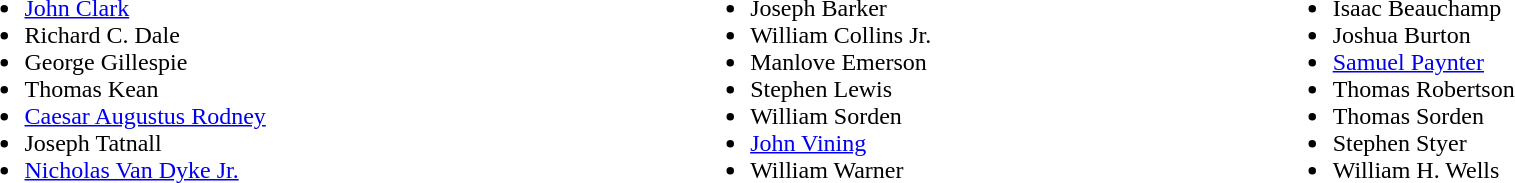<table width=100%>
<tr valign=top>
<td><br><ul><li><a href='#'>John Clark</a></li><li>Richard C. Dale</li><li>George Gillespie</li><li>Thomas Kean</li><li><a href='#'>Caesar Augustus Rodney</a></li><li>Joseph Tatnall</li><li><a href='#'>Nicholas Van Dyke Jr.</a></li></ul></td>
<td><br><ul><li>Joseph Barker</li><li>William Collins Jr.</li><li>Manlove Emerson</li><li>Stephen Lewis</li><li>William Sorden</li><li><a href='#'>John Vining</a></li><li>William Warner</li></ul></td>
<td><br><ul><li>Isaac Beauchamp</li><li>Joshua Burton</li><li><a href='#'>Samuel Paynter</a></li><li>Thomas Robertson</li><li>Thomas Sorden</li><li>Stephen Styer</li><li>William H. Wells</li></ul></td>
</tr>
</table>
